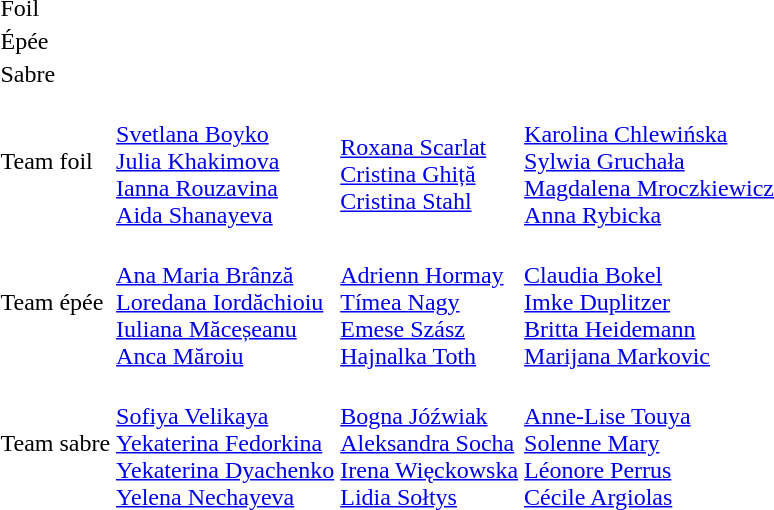<table>
<tr>
<td>Foil</td>
<td></td>
<td></td>
<td><br></td>
</tr>
<tr>
<td>Épée</td>
<td></td>
<td></td>
<td><br></td>
</tr>
<tr>
<td>Sabre</td>
<td></td>
<td></td>
<td><br></td>
</tr>
<tr>
<td>Team foil</td>
<td><br><a href='#'>Svetlana Boyko</a><br><a href='#'>Julia Khakimova</a><br><a href='#'>Ianna Rouzavina</a><br><a href='#'>Aida Shanayeva</a></td>
<td><br><a href='#'>Roxana Scarlat</a><br><a href='#'>Cristina Ghiță</a><br><a href='#'>Cristina Stahl</a></td>
<td><br><a href='#'>Karolina Chlewińska</a><br><a href='#'>Sylwia Gruchała</a><br><a href='#'>Magdalena Mroczkiewicz</a><br><a href='#'>Anna Rybicka</a></td>
</tr>
<tr>
<td>Team épée</td>
<td><br><a href='#'>Ana Maria Brânză</a><br><a href='#'>Loredana Iordăchioiu</a><br><a href='#'>Iuliana Măceșeanu</a><br><a href='#'>Anca Măroiu</a></td>
<td><br><a href='#'>Adrienn Hormay</a><br><a href='#'>Tímea Nagy</a><br><a href='#'>Emese Szász</a><br><a href='#'>Hajnalka Toth</a></td>
<td><br><a href='#'>Claudia Bokel</a><br><a href='#'>Imke Duplitzer</a><br><a href='#'>Britta Heidemann</a><br><a href='#'>Marijana Markovic</a></td>
</tr>
<tr>
<td>Team sabre</td>
<td><br><a href='#'>Sofiya Velikaya</a><br><a href='#'>Yekaterina Fedorkina</a><br><a href='#'>Yekaterina Dyachenko</a><br><a href='#'>Yelena Nechayeva</a></td>
<td><br><a href='#'>Bogna Jóźwiak</a><br><a href='#'>Aleksandra Socha</a><br><a href='#'>Irena Więckowska</a><br><a href='#'>Lidia Sołtys</a></td>
<td><br><a href='#'>Anne-Lise Touya</a><br><a href='#'>Solenne Mary</a><br><a href='#'>Léonore Perrus</a><br><a href='#'>Cécile Argiolas</a></td>
</tr>
</table>
